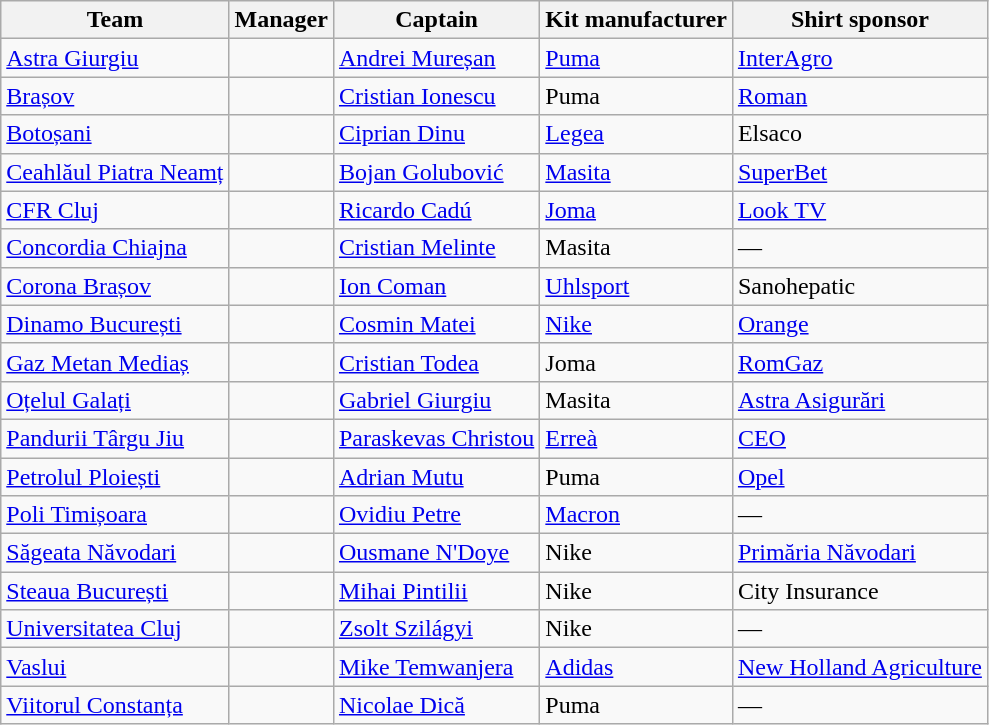<table class="wikitable sortable" style="text-align: left;">
<tr>
<th>Team</th>
<th>Manager</th>
<th>Captain</th>
<th>Kit manufacturer</th>
<th>Shirt sponsor</th>
</tr>
<tr>
<td><a href='#'>Astra Giurgiu</a></td>
<td> </td>
<td> <a href='#'>Andrei Mureșan</a></td>
<td><a href='#'>Puma</a></td>
<td><a href='#'>InterAgro</a></td>
</tr>
<tr>
<td><a href='#'>Brașov</a></td>
<td> </td>
<td> <a href='#'>Cristian Ionescu</a></td>
<td>Puma</td>
<td><a href='#'>Roman</a></td>
</tr>
<tr>
<td><a href='#'>Botoșani</a></td>
<td> </td>
<td> <a href='#'>Ciprian Dinu</a></td>
<td><a href='#'>Legea</a></td>
<td>Elsaco</td>
</tr>
<tr>
<td><a href='#'>Ceahlăul Piatra Neamț</a></td>
<td> </td>
<td> <a href='#'>Bojan Golubović</a></td>
<td><a href='#'>Masita</a></td>
<td><a href='#'>SuperBet</a></td>
</tr>
<tr>
<td><a href='#'>CFR Cluj</a></td>
<td> </td>
<td> <a href='#'>Ricardo Cadú</a></td>
<td><a href='#'>Joma</a></td>
<td><a href='#'>Look TV</a></td>
</tr>
<tr>
<td><a href='#'>Concordia Chiajna</a></td>
<td> </td>
<td> <a href='#'>Cristian Melinte</a></td>
<td>Masita</td>
<td>—</td>
</tr>
<tr>
<td><a href='#'>Corona Brașov</a></td>
<td> </td>
<td> <a href='#'>Ion Coman</a></td>
<td><a href='#'>Uhlsport</a></td>
<td>Sanohepatic</td>
</tr>
<tr>
<td><a href='#'>Dinamo București</a></td>
<td> </td>
<td> <a href='#'>Cosmin Matei</a></td>
<td><a href='#'>Nike</a></td>
<td><a href='#'>Orange</a></td>
</tr>
<tr>
<td><a href='#'>Gaz Metan Mediaș</a></td>
<td> </td>
<td> <a href='#'>Cristian Todea</a></td>
<td>Joma</td>
<td><a href='#'>RomGaz</a></td>
</tr>
<tr>
<td><a href='#'>Oțelul Galați</a></td>
<td> </td>
<td> <a href='#'>Gabriel Giurgiu</a></td>
<td>Masita</td>
<td><a href='#'>Astra Asigurări</a></td>
</tr>
<tr>
<td><a href='#'>Pandurii Târgu Jiu</a></td>
<td> </td>
<td> <a href='#'>Paraskevas Christou</a></td>
<td><a href='#'>Erreà</a></td>
<td><a href='#'>CEO</a></td>
</tr>
<tr>
<td><a href='#'>Petrolul Ploiești</a></td>
<td> </td>
<td> <a href='#'>Adrian Mutu</a></td>
<td>Puma</td>
<td><a href='#'>Opel</a></td>
</tr>
<tr>
<td><a href='#'>Poli Timișoara</a></td>
<td> </td>
<td> <a href='#'>Ovidiu Petre</a></td>
<td><a href='#'>Macron</a></td>
<td>—</td>
</tr>
<tr>
<td><a href='#'>Săgeata Năvodari</a></td>
<td> </td>
<td> <a href='#'>Ousmane N'Doye</a></td>
<td>Nike</td>
<td><a href='#'>Primăria Năvodari</a></td>
</tr>
<tr>
<td><a href='#'>Steaua București</a></td>
<td> </td>
<td> <a href='#'>Mihai Pintilii</a></td>
<td>Nike</td>
<td>City Insurance</td>
</tr>
<tr>
<td><a href='#'>Universitatea Cluj</a></td>
<td> </td>
<td> <a href='#'>Zsolt Szilágyi</a></td>
<td>Nike</td>
<td>—</td>
</tr>
<tr>
<td><a href='#'>Vaslui</a></td>
<td> </td>
<td> <a href='#'>Mike Temwanjera</a></td>
<td><a href='#'>Adidas</a></td>
<td><a href='#'>New Holland Agriculture</a></td>
</tr>
<tr>
<td><a href='#'>Viitorul Constanța</a></td>
<td> </td>
<td> <a href='#'>Nicolae Dică</a></td>
<td>Puma</td>
<td>—</td>
</tr>
</table>
